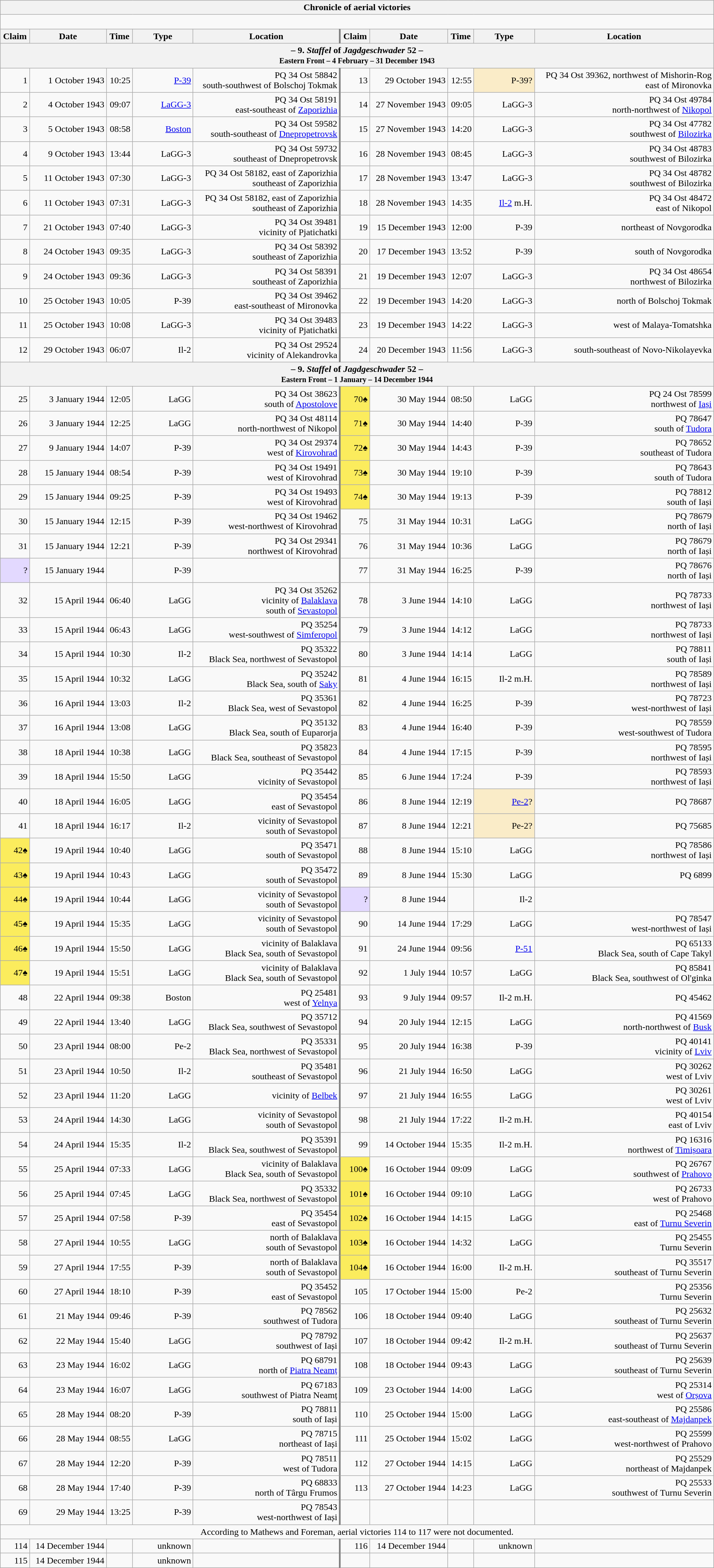<table class="wikitable plainrowheaders collapsible" style="margin-left: auto; margin-right: auto; border: none; text-align:right; width: 100%;">
<tr>
<th colspan="10">Chronicle of aerial victories</th>
</tr>
<tr>
<td colspan="10" style="text-align: left;"><br>

</td>
</tr>
<tr>
<th scope="col">Claim</th>
<th scope="col">Date</th>
<th scope="col">Time</th>
<th scope="col" width="100px">Type</th>
<th scope="col">Location</th>
<th scope="col" style="border-left: 3px solid grey;">Claim</th>
<th scope="col">Date</th>
<th scope="col">Time</th>
<th scope="col" width="100px">Type</th>
<th scope="col">Location</th>
</tr>
<tr>
<th colspan="10">– 9. <em>Staffel</em> of <em>Jagdgeschwader</em> 52 –<br><small>Eastern Front – 4 February – 31 December 1943</small></th>
</tr>
<tr>
<td>1</td>
<td>1 October 1943</td>
<td>10:25</td>
<td><a href='#'>P-39</a></td>
<td>PQ 34 Ost 58842<br> south-southwest of Bolschoj Tokmak</td>
<td style="border-left: 3px solid grey;">13</td>
<td>29 October 1943</td>
<td>12:55</td>
<td style="background:#faecc8">P-39?</td>
<td>PQ 34 Ost 39362, northwest of Mishorin-Rog<br> east of Mironovka</td>
</tr>
<tr>
<td>2</td>
<td>4 October 1943</td>
<td>09:07</td>
<td><a href='#'>LaGG-3</a></td>
<td>PQ 34 Ost 58191<br> east-southeast of <a href='#'>Zaporizhia</a></td>
<td style="border-left: 3px solid grey;">14</td>
<td>27 November 1943</td>
<td>09:05</td>
<td>LaGG-3</td>
<td>PQ 34 Ost 49784<br> north-northwest of <a href='#'>Nikopol</a></td>
</tr>
<tr>
<td>3</td>
<td>5 October 1943</td>
<td>08:58</td>
<td><a href='#'>Boston</a></td>
<td>PQ 34 Ost 59582<br> south-southeast of <a href='#'>Dnepropetrovsk</a></td>
<td style="border-left: 3px solid grey;">15</td>
<td>27 November 1943</td>
<td>14:20</td>
<td>LaGG-3</td>
<td>PQ 34 Ost 47782<br> southwest of <a href='#'>Bilozirka</a></td>
</tr>
<tr>
<td>4</td>
<td>9 October 1943</td>
<td>13:44</td>
<td>LaGG-3</td>
<td>PQ 34 Ost 59732<br> southeast of Dnepropetrovsk</td>
<td style="border-left: 3px solid grey;">16</td>
<td>28 November 1943</td>
<td>08:45</td>
<td>LaGG-3</td>
<td>PQ 34 Ost 48783<br> southwest of Bilozirka</td>
</tr>
<tr>
<td>5</td>
<td>11 October 1943</td>
<td>07:30</td>
<td>LaGG-3</td>
<td>PQ 34 Ost 58182, east of Zaporizhia<br> southeast of Zaporizhia</td>
<td style="border-left: 3px solid grey;">17</td>
<td>28 November 1943</td>
<td>13:47</td>
<td>LaGG-3</td>
<td>PQ 34 Ost 48782<br> southwest of Bilozirka</td>
</tr>
<tr>
<td>6</td>
<td>11 October 1943</td>
<td>07:31</td>
<td>LaGG-3</td>
<td>PQ 34 Ost 58182, east of Zaporizhia<br> southeast of Zaporizhia</td>
<td style="border-left: 3px solid grey;">18</td>
<td>28 November 1943</td>
<td>14:35</td>
<td><a href='#'>Il-2</a> m.H.</td>
<td>PQ 34 Ost 48472<br> east of Nikopol</td>
</tr>
<tr>
<td>7</td>
<td>21 October 1943</td>
<td>07:40</td>
<td>LaGG-3</td>
<td>PQ 34 Ost 39481<br>vicinity of Pjatichatki</td>
<td style="border-left: 3px solid grey;">19</td>
<td>15 December 1943</td>
<td>12:00</td>
<td>P-39</td>
<td>northeast of Novgorodka</td>
</tr>
<tr>
<td>8</td>
<td>24 October 1943</td>
<td>09:35</td>
<td>LaGG-3</td>
<td>PQ 34 Ost 58392<br> southeast of Zaporizhia</td>
<td style="border-left: 3px solid grey;">20</td>
<td>17 December 1943</td>
<td>13:52</td>
<td>P-39</td>
<td>south of Novgorodka</td>
</tr>
<tr>
<td>9</td>
<td>24 October 1943</td>
<td>09:36</td>
<td>LaGG-3</td>
<td>PQ 34 Ost 58391<br> southeast of Zaporizhia</td>
<td style="border-left: 3px solid grey;">21</td>
<td>19 December 1943</td>
<td>12:07</td>
<td>LaGG-3</td>
<td>PQ 34 Ost 48654<br> northwest of Bilozirka</td>
</tr>
<tr>
<td>10</td>
<td>25 October 1943</td>
<td>10:05</td>
<td>P-39</td>
<td>PQ 34 Ost 39462<br> east-southeast of Mironovka</td>
<td style="border-left: 3px solid grey;">22</td>
<td>19 December 1943</td>
<td>14:20</td>
<td>LaGG-3</td>
<td>north of Bolschoj Tokmak</td>
</tr>
<tr>
<td>11</td>
<td>25 October 1943</td>
<td>10:08</td>
<td>LaGG-3</td>
<td>PQ 34 Ost 39483<br>vicinity of Pjatichatki</td>
<td style="border-left: 3px solid grey;">23</td>
<td>19 December 1943</td>
<td>14:22</td>
<td>LaGG-3</td>
<td>west of Malaya-Tomatshka</td>
</tr>
<tr>
<td>12</td>
<td>29 October 1943</td>
<td>06:07</td>
<td>Il-2</td>
<td>PQ 34 Ost 29524<br>vicinity of Alekandrovka</td>
<td style="border-left: 3px solid grey;">24</td>
<td>20 December 1943</td>
<td>11:56</td>
<td>LaGG-3</td>
<td>south-southeast of Novo-Nikolayevka</td>
</tr>
<tr>
<th colspan="10">– 9. <em>Staffel</em> of <em>Jagdgeschwader</em> 52 –<br><small>Eastern Front – 1 January – 14 December 1944</small></th>
</tr>
<tr>
<td>25</td>
<td>3 January 1944</td>
<td>12:05</td>
<td>LaGG</td>
<td>PQ 34 Ost 38623<br> south of <a href='#'>Apostolove</a></td>
<td style="border-left: 3px solid grey; background:#fbec5d;">70♠</td>
<td>30 May 1944</td>
<td>08:50</td>
<td>LaGG</td>
<td>PQ 24 Ost 78599<br> northwest of <a href='#'>Iași</a></td>
</tr>
<tr>
<td>26</td>
<td>3 January 1944</td>
<td>12:25</td>
<td>LaGG</td>
<td>PQ 34 Ost 48114<br> north-northwest of Nikopol</td>
<td style="border-left: 3px solid grey; background:#fbec5d;">71♠</td>
<td>30 May 1944</td>
<td>14:40</td>
<td>P-39</td>
<td>PQ 78647<br> south of <a href='#'>Tudora</a></td>
</tr>
<tr>
<td>27</td>
<td>9 January 1944</td>
<td>14:07</td>
<td>P-39</td>
<td>PQ 34 Ost 29374<br> west of <a href='#'>Kirovohrad</a></td>
<td style="border-left: 3px solid grey; background:#fbec5d;">72♠</td>
<td>30 May 1944</td>
<td>14:43</td>
<td>P-39</td>
<td>PQ 78652<br> southeast of Tudora</td>
</tr>
<tr>
<td>28</td>
<td>15 January 1944</td>
<td>08:54</td>
<td>P-39</td>
<td>PQ 34 Ost 19491<br> west of Kirovohrad</td>
<td style="border-left: 3px solid grey; background:#fbec5d;">73♠</td>
<td>30 May 1944</td>
<td>19:10</td>
<td>P-39</td>
<td>PQ 78643<br> south of Tudora</td>
</tr>
<tr>
<td>29</td>
<td>15 January 1944</td>
<td>09:25</td>
<td>P-39</td>
<td>PQ 34 Ost 19493<br> west of Kirovohrad</td>
<td style="border-left: 3px solid grey; background:#fbec5d;">74♠</td>
<td>30 May 1944</td>
<td>19:13</td>
<td>P-39</td>
<td>PQ 78812<br> south of Iași</td>
</tr>
<tr>
<td>30</td>
<td>15 January 1944</td>
<td>12:15</td>
<td>P-39</td>
<td>PQ 34 Ost 19462<br> west-northwest of Kirovohrad</td>
<td style="border-left: 3px solid grey;">75</td>
<td>31 May 1944</td>
<td>10:31</td>
<td>LaGG</td>
<td>PQ 78679<br> north of Iași</td>
</tr>
<tr>
<td>31</td>
<td>15 January 1944</td>
<td>12:21</td>
<td>P-39</td>
<td>PQ 34 Ost 29341<br> northwest of Kirovohrad</td>
<td style="border-left: 3px solid grey;">76</td>
<td>31 May 1944</td>
<td>10:36</td>
<td>LaGG</td>
<td>PQ 78679<br> north of Iași</td>
</tr>
<tr>
<td style="background:#e3d9ff;">?</td>
<td>15 January 1944</td>
<td></td>
<td>P-39</td>
<td></td>
<td style="border-left: 3px solid grey;">77</td>
<td>31 May 1944</td>
<td>16:25</td>
<td>P-39</td>
<td>PQ 78676<br> north of Iași</td>
</tr>
<tr>
<td>32</td>
<td>15 April 1944</td>
<td>06:40</td>
<td>LaGG</td>
<td>PQ 34 Ost 35262<br>vicinity of <a href='#'>Balaklava</a><br> south of <a href='#'>Sevastopol</a></td>
<td style="border-left: 3px solid grey;">78</td>
<td>3 June 1944</td>
<td>14:10</td>
<td>LaGG</td>
<td>PQ 78733<br> northwest of Iași</td>
</tr>
<tr>
<td>33</td>
<td>15 April 1944</td>
<td>06:43</td>
<td>LaGG</td>
<td>PQ 35254<br> west-southwest of <a href='#'>Simferopol</a></td>
<td style="border-left: 3px solid grey;">79</td>
<td>3 June 1944</td>
<td>14:12</td>
<td>LaGG</td>
<td>PQ 78733<br> northwest of Iași</td>
</tr>
<tr>
<td>34</td>
<td>15 April 1944</td>
<td>10:30</td>
<td>Il-2</td>
<td>PQ 35322<br>Black Sea,  northwest of Sevastopol</td>
<td style="border-left: 3px solid grey;">80</td>
<td>3 June 1944</td>
<td>14:14</td>
<td>LaGG</td>
<td>PQ 78811<br> south of Iași</td>
</tr>
<tr>
<td>35</td>
<td>15 April 1944</td>
<td>10:32</td>
<td>LaGG</td>
<td>PQ 35242<br>Black Sea,  south of <a href='#'>Saky</a></td>
<td style="border-left: 3px solid grey;">81</td>
<td>4 June 1944</td>
<td>16:15</td>
<td>Il-2 m.H.</td>
<td>PQ 78589<br> northwest of Iași</td>
</tr>
<tr>
<td>36</td>
<td>16 April 1944</td>
<td>13:03</td>
<td>Il-2</td>
<td>PQ 35361<br>Black Sea,  west of Sevastopol</td>
<td style="border-left: 3px solid grey;">82</td>
<td>4 June 1944</td>
<td>16:25</td>
<td>P-39</td>
<td>PQ 78723<br> west-northwest of Iași</td>
</tr>
<tr>
<td>37</td>
<td>16 April 1944</td>
<td>13:08</td>
<td>LaGG</td>
<td>PQ 35132<br>Black Sea,  south of Euparorja</td>
<td style="border-left: 3px solid grey;">83</td>
<td>4 June 1944</td>
<td>16:40</td>
<td>P-39</td>
<td>PQ 78559<br> west-southwest of Tudora</td>
</tr>
<tr>
<td>38</td>
<td>18 April 1944</td>
<td>10:38</td>
<td>LaGG</td>
<td>PQ 35823<br>Black Sea,  southeast of Sevastopol</td>
<td style="border-left: 3px solid grey;">84</td>
<td>4 June 1944</td>
<td>17:15</td>
<td>P-39</td>
<td>PQ 78595<br> northwest of Iași</td>
</tr>
<tr>
<td>39</td>
<td>18 April 1944</td>
<td>15:50</td>
<td>LaGG</td>
<td>PQ 35442<br>vicinity of Sevastopol</td>
<td style="border-left: 3px solid grey;">85</td>
<td>6 June 1944</td>
<td>17:24</td>
<td>P-39</td>
<td>PQ 78593<br> northwest of Iași</td>
</tr>
<tr>
<td>40</td>
<td>18 April 1944</td>
<td>16:05</td>
<td>LaGG</td>
<td>PQ 35454<br> east of Sevastopol</td>
<td style="border-left: 3px solid grey;">86</td>
<td>8 June 1944</td>
<td>12:19</td>
<td style="background:#faecc8"><a href='#'>Pe-2</a>?</td>
<td>PQ 78687</td>
</tr>
<tr>
<td>41</td>
<td>18 April 1944</td>
<td>16:17</td>
<td>Il-2</td>
<td>vicinity of Sevastopol<br> south of Sevastopol</td>
<td style="border-left: 3px solid grey;">87</td>
<td>8 June 1944</td>
<td>12:21</td>
<td style="background:#faecc8">Pe-2?</td>
<td>PQ 75685</td>
</tr>
<tr>
<td style="background:#fbec5d;">42♠</td>
<td>19 April 1944</td>
<td>10:40</td>
<td>LaGG</td>
<td>PQ 35471<br> south of Sevastopol</td>
<td style="border-left: 3px solid grey;">88</td>
<td>8 June 1944</td>
<td>15:10</td>
<td>LaGG</td>
<td>PQ 78586<br> northwest of Iași</td>
</tr>
<tr>
<td style="background:#fbec5d;">43♠</td>
<td>19 April 1944</td>
<td>10:43</td>
<td>LaGG</td>
<td>PQ 35472<br> south of Sevastopol</td>
<td style="border-left: 3px solid grey;">89</td>
<td>8 June 1944</td>
<td>15:30</td>
<td>LaGG</td>
<td>PQ 6899</td>
</tr>
<tr>
<td style="background:#fbec5d;">44♠</td>
<td>19 April 1944</td>
<td>10:44</td>
<td>LaGG</td>
<td>vicinity of Sevastopol<br> south of Sevastopol</td>
<td style="border-left: 3px solid grey; background:#e3d9ff;">?</td>
<td>8 June 1944</td>
<td></td>
<td>Il-2</td>
<td></td>
</tr>
<tr>
<td style="background:#fbec5d;">45♠</td>
<td>19 April 1944</td>
<td>15:35</td>
<td>LaGG</td>
<td>vicinity of Sevastopol<br> south of Sevastopol</td>
<td style="border-left: 3px solid grey;">90</td>
<td>14 June 1944</td>
<td>17:29</td>
<td>LaGG</td>
<td>PQ 78547<br> west-northwest of Iași</td>
</tr>
<tr>
<td style="background:#fbec5d;">46♠</td>
<td>19 April 1944</td>
<td>15:50</td>
<td>LaGG</td>
<td>vicinity of Balaklava<br>Black Sea,  south of Sevastopol</td>
<td style="border-left: 3px solid grey;">91</td>
<td>24 June 1944</td>
<td>09:56</td>
<td><a href='#'>P-51</a></td>
<td>PQ 65133<br>Black Sea, south of Cape Takyl</td>
</tr>
<tr>
<td style="background:#fbec5d;">47♠</td>
<td>19 April 1944</td>
<td>15:51</td>
<td>LaGG</td>
<td>vicinity of Balaklava<br>Black Sea,  south of Sevastopol</td>
<td style="border-left: 3px solid grey;">92</td>
<td>1 July 1944</td>
<td>10:57</td>
<td>LaGG</td>
<td>PQ 85841<br>Black Sea, southwest of Ol'ginka</td>
</tr>
<tr>
<td>48</td>
<td>22 April 1944</td>
<td>09:38</td>
<td>Boston</td>
<td>PQ 25481<br> west of <a href='#'>Yelnya</a></td>
<td style="border-left: 3px solid grey;">93</td>
<td>9 July 1944</td>
<td>09:57</td>
<td>Il-2 m.H.</td>
<td>PQ 45462</td>
</tr>
<tr>
<td>49</td>
<td>22 April 1944</td>
<td>13:40</td>
<td>LaGG</td>
<td>PQ 35712<br>Black Sea,  southwest of Sevastopol</td>
<td style="border-left: 3px solid grey;">94</td>
<td>20 July 1944</td>
<td>12:15</td>
<td>LaGG</td>
<td>PQ 41569<br> north-northwest of <a href='#'>Busk</a></td>
</tr>
<tr>
<td>50</td>
<td>23 April 1944</td>
<td>08:00</td>
<td>Pe-2</td>
<td>PQ 35331<br>Black Sea,  northwest of Sevastopol</td>
<td style="border-left: 3px solid grey;">95</td>
<td>20 July 1944</td>
<td>16:38</td>
<td>P-39</td>
<td>PQ 40141<br>vicinity of <a href='#'>Lviv</a></td>
</tr>
<tr>
<td>51</td>
<td>23 April 1944</td>
<td>10:50</td>
<td>Il-2</td>
<td>PQ 35481<br> southeast of Sevastopol</td>
<td style="border-left: 3px solid grey;">96</td>
<td>21 July 1944</td>
<td>16:50</td>
<td>LaGG</td>
<td>PQ 30262<br> west of Lviv</td>
</tr>
<tr>
<td>52</td>
<td>23 April 1944</td>
<td>11:20</td>
<td>LaGG</td>
<td>vicinity of <a href='#'>Belbek</a></td>
<td style="border-left: 3px solid grey;">97</td>
<td>21 July 1944</td>
<td>16:55</td>
<td>LaGG</td>
<td>PQ 30261<br> west of Lviv</td>
</tr>
<tr>
<td>53</td>
<td>24 April 1944</td>
<td>14:30</td>
<td>LaGG</td>
<td>vicinity of Sevastopol<br> south of Sevastopol</td>
<td style="border-left: 3px solid grey;">98</td>
<td>21 July 1944</td>
<td>17:22</td>
<td>Il-2 m.H.</td>
<td>PQ 40154<br> east of Lviv</td>
</tr>
<tr>
<td>54</td>
<td>24 April 1944</td>
<td>15:35</td>
<td>Il-2</td>
<td>PQ 35391<br>Black Sea, southwest of Sevastopol</td>
<td style="border-left: 3px solid grey;">99</td>
<td>14 October 1944</td>
<td>15:35</td>
<td>Il-2 m.H.</td>
<td>PQ 16316<br> northwest of <a href='#'>Timișoara</a></td>
</tr>
<tr>
<td>55</td>
<td>25 April 1944</td>
<td>07:33</td>
<td>LaGG</td>
<td>vicinity of Balaklava<br>Black Sea,  south of Sevastopol</td>
<td style="border-left: 3px solid grey; background:#fbec5d;">100♠</td>
<td>16 October 1944</td>
<td>09:09</td>
<td>LaGG</td>
<td>PQ 26767<br> southwest of <a href='#'>Prahovo</a></td>
</tr>
<tr>
<td>56</td>
<td>25 April 1944</td>
<td>07:45</td>
<td>LaGG</td>
<td>PQ 35332<br>Black Sea,  northwest of Sevastopol</td>
<td style="border-left: 3px solid grey; background:#fbec5d;">101♠</td>
<td>16 October 1944</td>
<td>09:10</td>
<td>LaGG</td>
<td>PQ 26733<br> west of Prahovo</td>
</tr>
<tr>
<td>57</td>
<td>25 April 1944</td>
<td>07:58</td>
<td>P-39</td>
<td>PQ 35454<br> east of Sevastopol</td>
<td style="border-left: 3px solid grey; background:#fbec5d;">102♠</td>
<td>16 October 1944</td>
<td>14:15</td>
<td>LaGG</td>
<td>PQ 25468<br> east of <a href='#'>Turnu Severin</a></td>
</tr>
<tr>
<td>58</td>
<td>27 April 1944</td>
<td>10:55</td>
<td>LaGG</td>
<td>north of Balaklava<br> south of Sevastopol</td>
<td style="border-left: 3px solid grey; background:#fbec5d;">103♠</td>
<td>16 October 1944</td>
<td>14:32</td>
<td>LaGG</td>
<td>PQ 25455<br>Turnu Severin</td>
</tr>
<tr>
<td>59</td>
<td>27 April 1944</td>
<td>17:55</td>
<td>P-39</td>
<td>north of Balaklava<br> south of Sevastopol</td>
<td style="border-left: 3px solid grey; background:#fbec5d;">104♠</td>
<td>16 October 1944</td>
<td>16:00</td>
<td>Il-2 m.H.</td>
<td>PQ 35517<br> southeast of Turnu Severin</td>
</tr>
<tr>
<td>60</td>
<td>27 April 1944</td>
<td>18:10</td>
<td>P-39</td>
<td>PQ 35452<br> east of Sevastopol</td>
<td style="border-left: 3px solid grey;">105</td>
<td>17 October 1944</td>
<td>15:00</td>
<td>Pe-2</td>
<td>PQ 25356<br>Turnu Severin</td>
</tr>
<tr>
<td>61</td>
<td>21 May 1944</td>
<td>09:46</td>
<td>P-39</td>
<td>PQ 78562<br> southwest of Tudora</td>
<td style="border-left: 3px solid grey;">106</td>
<td>18 October 1944</td>
<td>09:40</td>
<td>LaGG</td>
<td>PQ 25632<br> southeast of Turnu Severin</td>
</tr>
<tr>
<td>62</td>
<td>22 May 1944</td>
<td>15:40</td>
<td>LaGG</td>
<td>PQ 78792<br> southwest of Iași</td>
<td style="border-left: 3px solid grey;">107</td>
<td>18 October 1944</td>
<td>09:42</td>
<td>Il-2 m.H.</td>
<td>PQ 25637<br> southeast of Turnu Severin</td>
</tr>
<tr>
<td>63</td>
<td>23 May 1944</td>
<td>16:02</td>
<td>LaGG</td>
<td>PQ 68791<br> north of <a href='#'>Piatra Neamț</a></td>
<td style="border-left: 3px solid grey;">108</td>
<td>18 October 1944</td>
<td>09:43</td>
<td>LaGG</td>
<td>PQ 25639<br> southeast of Turnu Severin</td>
</tr>
<tr>
<td>64</td>
<td>23 May 1944</td>
<td>16:07</td>
<td>LaGG</td>
<td>PQ 67183<br> southwest of Piatra Neamț</td>
<td style="border-left: 3px solid grey;">109</td>
<td>23 October 1944</td>
<td>14:00</td>
<td>LaGG</td>
<td>PQ 25314<br> west of <a href='#'>Orșova</a></td>
</tr>
<tr>
<td>65</td>
<td>28 May 1944</td>
<td>08:20</td>
<td>P-39</td>
<td>PQ 78811<br> south of Iași</td>
<td style="border-left: 3px solid grey;">110</td>
<td>25 October 1944</td>
<td>15:00</td>
<td>LaGG</td>
<td>PQ 25586<br> east-southeast of <a href='#'>Majdanpek</a></td>
</tr>
<tr>
<td>66</td>
<td>28 May 1944</td>
<td>08:55</td>
<td>LaGG</td>
<td>PQ 78715<br> northeast of Iași</td>
<td style="border-left: 3px solid grey;">111</td>
<td>25 October 1944</td>
<td>15:02</td>
<td>LaGG</td>
<td>PQ 25599<br> west-northwest of Prahovo</td>
</tr>
<tr>
<td>67</td>
<td>28 May 1944</td>
<td>12:20</td>
<td>P-39</td>
<td>PQ 78511<br> west of Tudora</td>
<td style="border-left: 3px solid grey;">112</td>
<td>27 October 1944</td>
<td>14:15</td>
<td>LaGG</td>
<td>PQ 25529<br> northeast of Majdanpek</td>
</tr>
<tr>
<td>68</td>
<td>28 May 1944</td>
<td>17:40</td>
<td>P-39</td>
<td>PQ 68833<br>north of Târgu Frumos</td>
<td style="border-left: 3px solid grey;">113</td>
<td>27 October 1944</td>
<td>14:23</td>
<td>LaGG</td>
<td>PQ 25533<br> southwest of Turnu Severin</td>
</tr>
<tr>
<td>69</td>
<td>29 May 1944</td>
<td>13:25</td>
<td>P-39</td>
<td>PQ 78543<br> west-northwest of Iași</td>
<td style="border-left: 3px solid grey;"></td>
<td></td>
<td></td>
<td></td>
<td></td>
</tr>
<tr>
<td colspan="10" style="text-align: center">According to Mathews and Foreman, aerial victories 114 to 117 were not documented.</td>
</tr>
<tr>
<td>114</td>
<td>14 December 1944</td>
<td></td>
<td>unknown</td>
<td></td>
<td style="border-left: 3px solid grey;">116</td>
<td>14 December 1944</td>
<td></td>
<td>unknown</td>
<td></td>
</tr>
<tr>
<td>115</td>
<td>14 December 1944</td>
<td></td>
<td>unknown</td>
<td></td>
<td style="border-left: 3px solid grey;"></td>
<td></td>
<td></td>
<td></td>
<td></td>
</tr>
</table>
